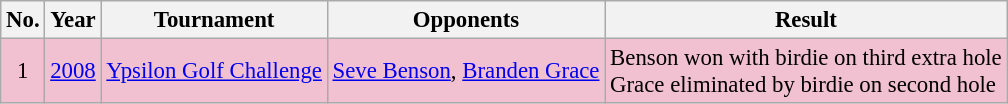<table class="wikitable" style="font-size:95%;">
<tr>
<th>No.</th>
<th>Year</th>
<th>Tournament</th>
<th>Opponents</th>
<th>Result</th>
</tr>
<tr style="background:#F2C1D1;">
<td align=center>1</td>
<td><a href='#'>2008</a></td>
<td><a href='#'>Ypsilon Golf Challenge</a></td>
<td> <a href='#'>Seve Benson</a>,  <a href='#'>Branden Grace</a></td>
<td>Benson won with birdie on third extra hole<br>Grace eliminated by birdie on second hole</td>
</tr>
</table>
